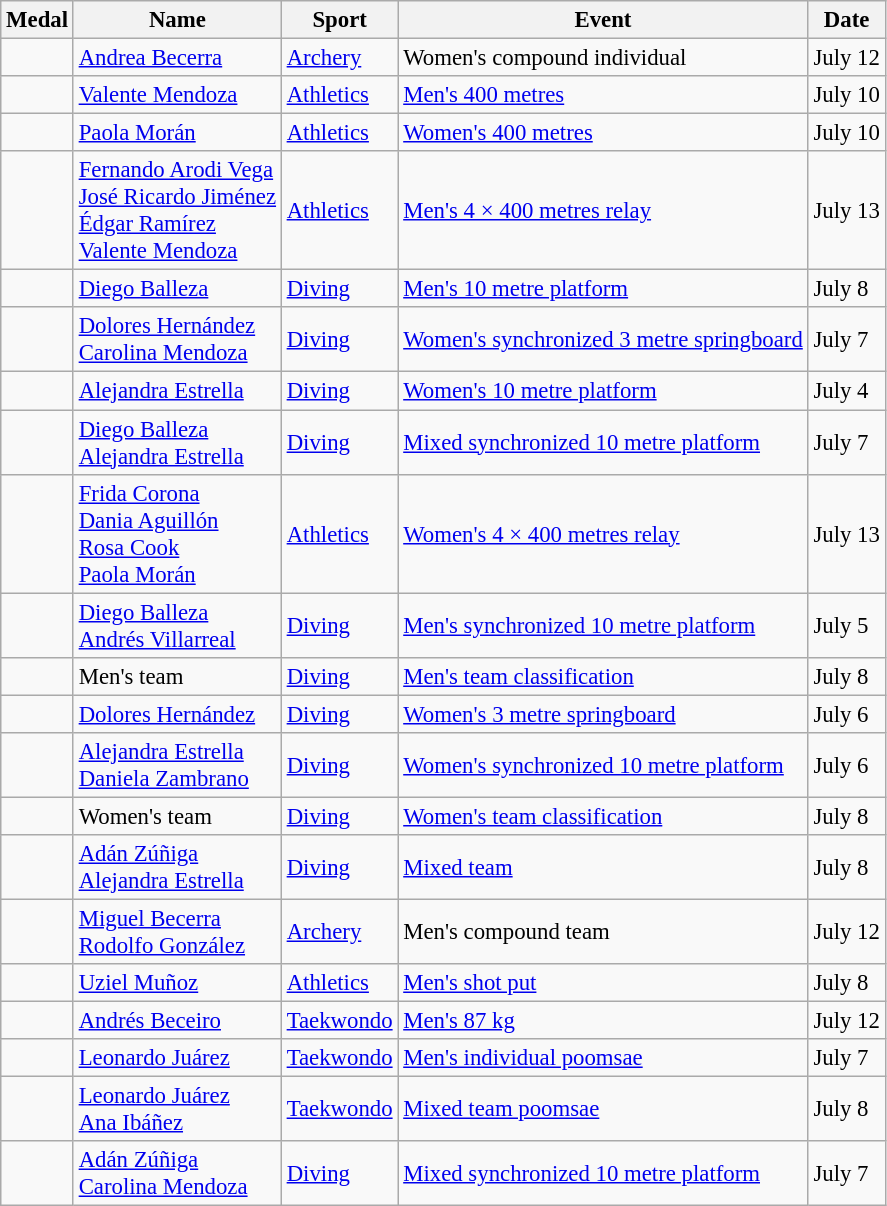<table class="wikitable sortable" style="font-size: 95%;">
<tr>
<th>Medal</th>
<th>Name</th>
<th>Sport</th>
<th>Event</th>
<th>Date</th>
</tr>
<tr>
<td></td>
<td><a href='#'>Andrea Becerra</a></td>
<td><a href='#'>Archery</a></td>
<td>Women's compound individual</td>
<td>July 12</td>
</tr>
<tr>
<td></td>
<td><a href='#'>Valente Mendoza</a></td>
<td><a href='#'>Athletics</a></td>
<td><a href='#'>Men's 400 metres</a></td>
<td>July 10</td>
</tr>
<tr>
<td></td>
<td><a href='#'>Paola Morán</a></td>
<td><a href='#'>Athletics</a></td>
<td><a href='#'>Women's 400 metres</a></td>
<td>July 10</td>
</tr>
<tr>
<td></td>
<td><a href='#'>Fernando Arodi Vega</a> <br> <a href='#'>José Ricardo Jiménez</a> <br> <a href='#'>Édgar Ramírez</a> <br> <a href='#'>Valente Mendoza</a></td>
<td><a href='#'>Athletics</a></td>
<td><a href='#'>Men's 4 × 400 metres relay</a></td>
<td>July 13</td>
</tr>
<tr>
<td></td>
<td><a href='#'>Diego Balleza</a></td>
<td><a href='#'>Diving</a></td>
<td><a href='#'>Men's 10 metre platform</a></td>
<td>July 8</td>
</tr>
<tr>
<td></td>
<td><a href='#'>Dolores Hernández</a> <br> <a href='#'>Carolina Mendoza</a></td>
<td><a href='#'>Diving</a></td>
<td><a href='#'>Women's synchronized 3 metre springboard</a></td>
<td>July 7</td>
</tr>
<tr>
<td></td>
<td><a href='#'>Alejandra Estrella</a></td>
<td><a href='#'>Diving</a></td>
<td><a href='#'>Women's 10 metre platform</a></td>
<td>July 4</td>
</tr>
<tr>
<td></td>
<td><a href='#'>Diego Balleza</a> <br> <a href='#'>Alejandra Estrella</a></td>
<td><a href='#'>Diving</a></td>
<td><a href='#'>Mixed synchronized 10 metre platform</a></td>
<td>July 7</td>
</tr>
<tr>
<td></td>
<td><a href='#'>Frida Corona</a> <br> <a href='#'>Dania Aguillón</a> <br> <a href='#'>Rosa Cook</a> <br> <a href='#'>Paola Morán</a></td>
<td><a href='#'>Athletics</a></td>
<td><a href='#'>Women's 4 × 400 metres relay</a></td>
<td>July 13</td>
</tr>
<tr>
<td></td>
<td><a href='#'>Diego Balleza</a> <br> <a href='#'>Andrés Villarreal</a></td>
<td><a href='#'>Diving</a></td>
<td><a href='#'>Men's synchronized 10 metre platform</a></td>
<td>July 5</td>
</tr>
<tr>
<td></td>
<td>Men's team</td>
<td><a href='#'>Diving</a></td>
<td><a href='#'>Men's team classification</a></td>
<td>July 8</td>
</tr>
<tr>
<td></td>
<td><a href='#'>Dolores Hernández</a></td>
<td><a href='#'>Diving</a></td>
<td><a href='#'>Women's 3 metre springboard</a></td>
<td>July 6</td>
</tr>
<tr>
<td></td>
<td><a href='#'>Alejandra Estrella</a> <br> <a href='#'>Daniela Zambrano</a></td>
<td><a href='#'>Diving</a></td>
<td><a href='#'>Women's synchronized 10 metre platform</a></td>
<td>July 6</td>
</tr>
<tr>
<td></td>
<td>Women's team</td>
<td><a href='#'>Diving</a></td>
<td><a href='#'>Women's team classification</a></td>
<td>July 8</td>
</tr>
<tr>
<td></td>
<td><a href='#'>Adán Zúñiga</a> <br> <a href='#'>Alejandra Estrella</a></td>
<td><a href='#'>Diving</a></td>
<td><a href='#'>Mixed team</a></td>
<td>July 8</td>
</tr>
<tr>
<td></td>
<td><a href='#'>Miguel Becerra</a><br><a href='#'>Rodolfo González</a></td>
<td><a href='#'>Archery</a></td>
<td>Men's compound team</td>
<td>July 12</td>
</tr>
<tr>
<td></td>
<td><a href='#'>Uziel Muñoz</a></td>
<td><a href='#'>Athletics</a></td>
<td><a href='#'>Men's shot put</a></td>
<td>July 8</td>
</tr>
<tr>
<td></td>
<td><a href='#'>Andrés Beceiro</a></td>
<td><a href='#'>Taekwondo</a></td>
<td><a href='#'>Men's 87 kg</a></td>
<td>July 12</td>
</tr>
<tr>
<td></td>
<td><a href='#'>Leonardo Juárez</a></td>
<td><a href='#'>Taekwondo</a></td>
<td><a href='#'>Men's individual poomsae</a></td>
<td>July 7</td>
</tr>
<tr>
<td></td>
<td><a href='#'>Leonardo Juárez</a> <br> <a href='#'>Ana Ibáñez</a></td>
<td><a href='#'>Taekwondo</a></td>
<td><a href='#'>Mixed team poomsae</a></td>
<td>July 8</td>
</tr>
<tr>
<td></td>
<td><a href='#'>Adán Zúñiga</a> <br> <a href='#'>Carolina Mendoza</a></td>
<td><a href='#'>Diving</a></td>
<td><a href='#'>Mixed synchronized 10 metre platform</a></td>
<td>July 7</td>
</tr>
</table>
